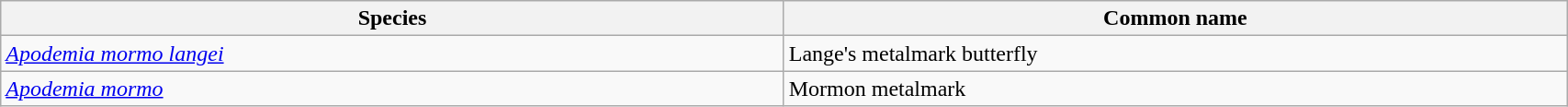<table width=90% class="wikitable">
<tr>
<th width=25%>Species</th>
<th width=25%>Common name</th>
</tr>
<tr>
<td><em><a href='#'>Apodemia mormo langei</a></em></td>
<td>Lange's metalmark butterfly</td>
</tr>
<tr>
<td><em><a href='#'>Apodemia mormo</a></em></td>
<td>Mormon metalmark</td>
</tr>
</table>
